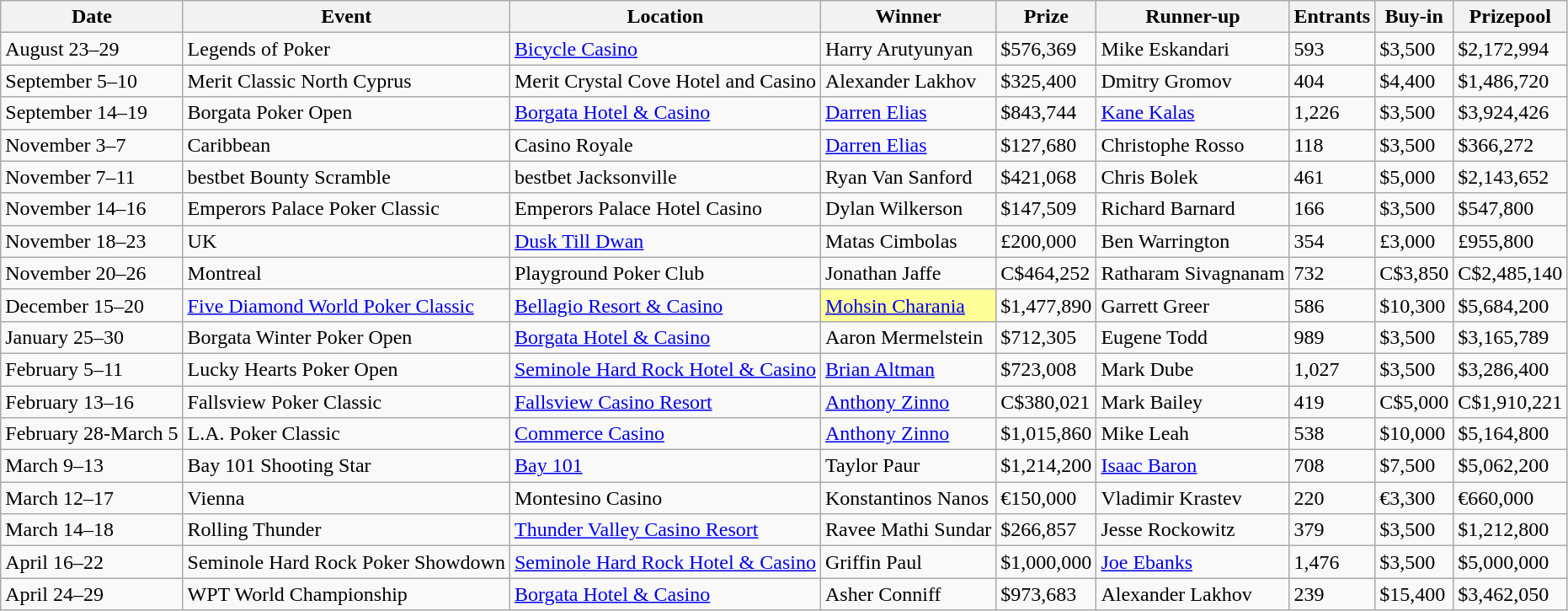<table class="wikitable">
<tr>
<th>Date</th>
<th>Event</th>
<th>Location</th>
<th>Winner</th>
<th>Prize</th>
<th>Runner-up</th>
<th>Entrants</th>
<th>Buy-in</th>
<th>Prizepool</th>
</tr>
<tr>
<td>August 23–29</td>
<td>Legends of Poker</td>
<td><a href='#'>Bicycle Casino</a></td>
<td>Harry Arutyunyan</td>
<td>$576,369</td>
<td>Mike Eskandari</td>
<td>593</td>
<td>$3,500</td>
<td>$2,172,994</td>
</tr>
<tr>
<td>September 5–10</td>
<td>Merit Classic North Cyprus</td>
<td>Merit Crystal Cove Hotel and Casino</td>
<td>Alexander Lakhov</td>
<td>$325,400</td>
<td>Dmitry Gromov</td>
<td>404</td>
<td>$4,400</td>
<td>$1,486,720</td>
</tr>
<tr>
<td>September 14–19</td>
<td>Borgata Poker Open</td>
<td><a href='#'>Borgata Hotel & Casino</a></td>
<td><a href='#'>Darren Elias</a></td>
<td>$843,744</td>
<td><a href='#'>Kane Kalas</a></td>
<td>1,226</td>
<td>$3,500</td>
<td>$3,924,426</td>
</tr>
<tr>
<td>November 3–7</td>
<td>Caribbean</td>
<td>Casino Royale</td>
<td><a href='#'>Darren Elias</a></td>
<td>$127,680</td>
<td>Christophe Rosso</td>
<td>118</td>
<td>$3,500</td>
<td>$366,272</td>
</tr>
<tr>
<td>November 7–11</td>
<td>bestbet Bounty Scramble</td>
<td>bestbet Jacksonville</td>
<td>Ryan Van Sanford</td>
<td>$421,068</td>
<td>Chris Bolek</td>
<td>461</td>
<td>$5,000</td>
<td>$2,143,652</td>
</tr>
<tr>
<td>November 14–16</td>
<td>Emperors Palace Poker Classic</td>
<td>Emperors Palace Hotel Casino</td>
<td>Dylan Wilkerson</td>
<td>$147,509</td>
<td>Richard Barnard</td>
<td>166</td>
<td>$3,500</td>
<td>$547,800</td>
</tr>
<tr>
<td>November 18–23</td>
<td>UK</td>
<td><a href='#'>Dusk Till Dwan</a></td>
<td>Matas Cimbolas</td>
<td>£200,000</td>
<td>Ben Warrington</td>
<td>354</td>
<td>£3,000</td>
<td>£955,800</td>
</tr>
<tr>
<td>November 20–26</td>
<td>Montreal</td>
<td>Playground Poker Club</td>
<td>Jonathan Jaffe</td>
<td>C$464,252</td>
<td>Ratharam Sivagnanam</td>
<td>732</td>
<td>C$3,850</td>
<td>C$2,485,140</td>
</tr>
<tr>
<td>December 15–20</td>
<td><a href='#'>Five Diamond World Poker Classic</a></td>
<td><a href='#'>Bellagio Resort & Casino</a></td>
<td style="background-color:#FFFF99"><a href='#'>Mohsin Charania</a></td>
<td>$1,477,890</td>
<td>Garrett Greer</td>
<td>586</td>
<td>$10,300</td>
<td>$5,684,200</td>
</tr>
<tr>
<td>January 25–30</td>
<td>Borgata Winter Poker Open</td>
<td><a href='#'>Borgata Hotel & Casino</a></td>
<td>Aaron Mermelstein</td>
<td>$712,305</td>
<td>Eugene Todd</td>
<td>989</td>
<td>$3,500</td>
<td>$3,165,789</td>
</tr>
<tr>
<td>February 5–11</td>
<td>Lucky Hearts Poker Open</td>
<td><a href='#'>Seminole Hard Rock Hotel & Casino</a></td>
<td><a href='#'>Brian Altman</a></td>
<td>$723,008</td>
<td>Mark Dube</td>
<td>1,027</td>
<td>$3,500</td>
<td>$3,286,400</td>
</tr>
<tr>
<td>February 13–16</td>
<td>Fallsview Poker Classic</td>
<td><a href='#'>Fallsview Casino Resort</a></td>
<td><a href='#'>Anthony Zinno</a></td>
<td>C$380,021</td>
<td>Mark Bailey</td>
<td>419</td>
<td>C$5,000</td>
<td>C$1,910,221</td>
</tr>
<tr>
<td>February 28-March 5</td>
<td>L.A. Poker Classic</td>
<td><a href='#'>Commerce Casino</a></td>
<td><a href='#'>Anthony Zinno</a></td>
<td>$1,015,860</td>
<td>Mike Leah</td>
<td>538</td>
<td>$10,000</td>
<td>$5,164,800</td>
</tr>
<tr>
<td>March 9–13</td>
<td>Bay 101 Shooting Star</td>
<td><a href='#'>Bay 101</a></td>
<td>Taylor Paur</td>
<td>$1,214,200</td>
<td><a href='#'>Isaac Baron</a></td>
<td>708</td>
<td>$7,500</td>
<td>$5,062,200</td>
</tr>
<tr>
<td>March 12–17</td>
<td>Vienna</td>
<td>Montesino Casino</td>
<td>Konstantinos Nanos</td>
<td>€150,000</td>
<td>Vladimir Krastev</td>
<td>220</td>
<td>€3,300</td>
<td>€660,000</td>
</tr>
<tr>
<td>March 14–18</td>
<td>Rolling Thunder</td>
<td><a href='#'>Thunder Valley Casino Resort</a></td>
<td>Ravee Mathi Sundar</td>
<td>$266,857</td>
<td>Jesse Rockowitz</td>
<td>379</td>
<td>$3,500</td>
<td>$1,212,800</td>
</tr>
<tr>
<td>April 16–22</td>
<td>Seminole Hard Rock Poker Showdown</td>
<td><a href='#'>Seminole Hard Rock Hotel & Casino</a></td>
<td>Griffin Paul</td>
<td>$1,000,000</td>
<td><a href='#'>Joe Ebanks</a></td>
<td>1,476</td>
<td>$3,500</td>
<td>$5,000,000</td>
</tr>
<tr>
<td>April 24–29</td>
<td>WPT World Championship</td>
<td><a href='#'>Borgata Hotel & Casino</a></td>
<td>Asher Conniff</td>
<td>$973,683</td>
<td>Alexander Lakhov</td>
<td>239</td>
<td>$15,400</td>
<td>$3,462,050</td>
</tr>
</table>
